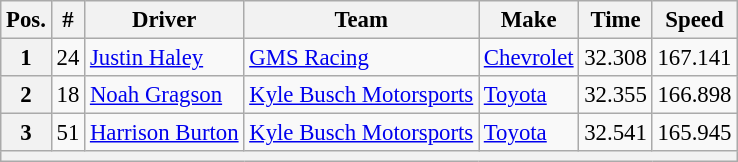<table class="wikitable" style="font-size:95%">
<tr>
<th>Pos.</th>
<th>#</th>
<th>Driver</th>
<th>Team</th>
<th>Make</th>
<th>Time</th>
<th>Speed</th>
</tr>
<tr>
<th>1</th>
<td>24</td>
<td><a href='#'>Justin Haley</a></td>
<td><a href='#'>GMS Racing</a></td>
<td><a href='#'>Chevrolet</a></td>
<td>32.308</td>
<td>167.141</td>
</tr>
<tr>
<th>2</th>
<td>18</td>
<td><a href='#'>Noah Gragson</a></td>
<td><a href='#'>Kyle Busch Motorsports</a></td>
<td><a href='#'>Toyota</a></td>
<td>32.355</td>
<td>166.898</td>
</tr>
<tr>
<th>3</th>
<td>51</td>
<td><a href='#'>Harrison Burton</a></td>
<td><a href='#'>Kyle Busch Motorsports</a></td>
<td><a href='#'>Toyota</a></td>
<td>32.541</td>
<td>165.945</td>
</tr>
<tr>
<th colspan="7"></th>
</tr>
</table>
